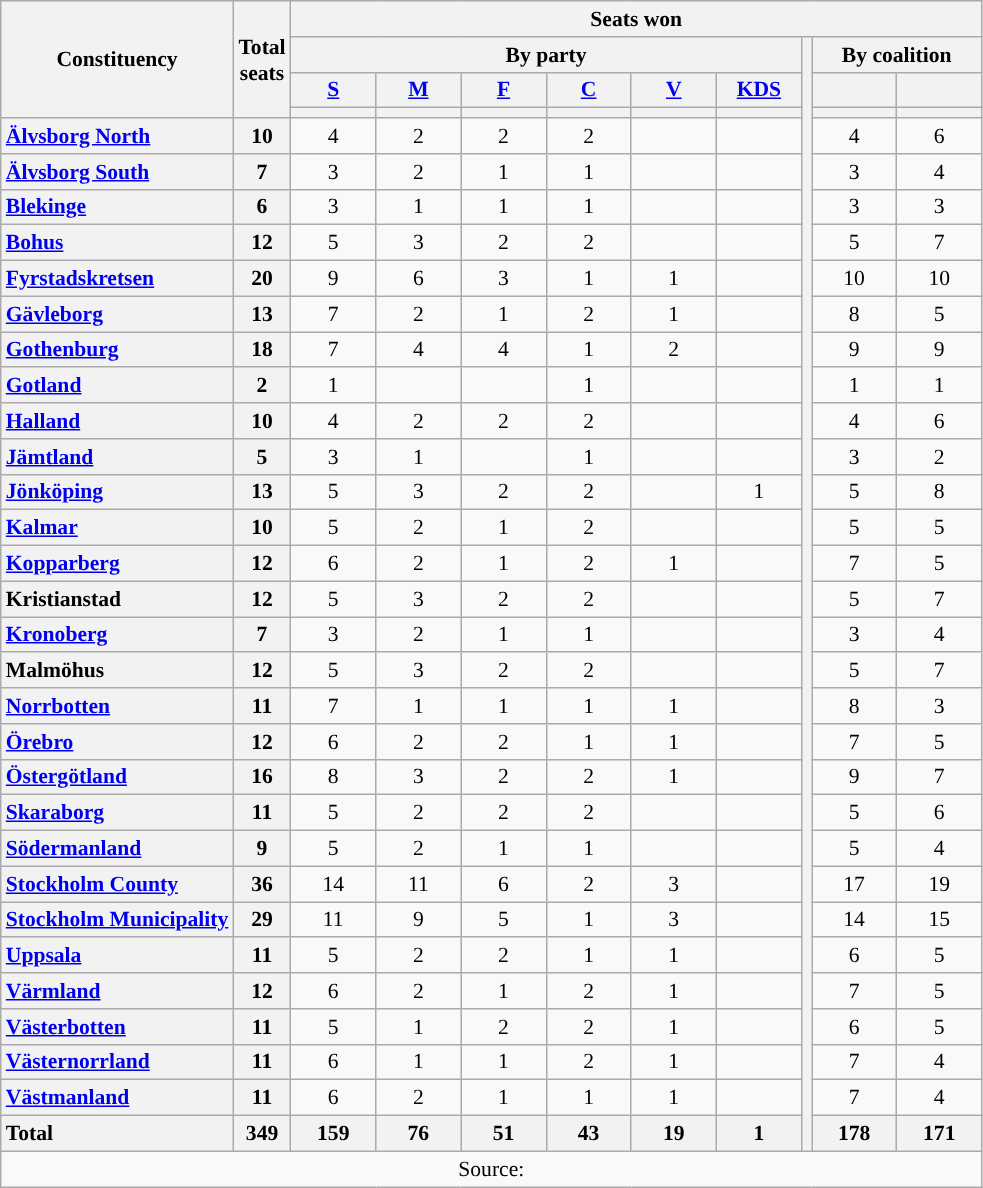<table class="wikitable" style="text-align:center; font-size: 0.9em;">
<tr>
<th rowspan="4">Constituency</th>
<th rowspan="4">Total<br>seats</th>
<th colspan="9">Seats won</th>
</tr>
<tr>
<th colspan="6">By party</th>
<th rowspan="32"></th>
<th colspan="2">By coalition</th>
</tr>
<tr>
<th class="unsortable" style="width:50px;"><a href='#'>S</a></th>
<th class="unsortable" style="width:50px;"><a href='#'>M</a></th>
<th class="unsortable" style="width:50px;"><a href='#'>F</a></th>
<th class="unsortable" style="width:50px;"><a href='#'>C</a></th>
<th class="unsortable" style="width:50px;"><a href='#'>V</a></th>
<th class="unsortable" style="width:50px;"><a href='#'>KDS</a></th>
<th class="unsortable" style="width:50px;"></th>
<th class="unsortable" style="width:50px;"></th>
</tr>
<tr>
<th style="background:"></th>
<th style="background:"></th>
<th style="background:"></th>
<th style="background:"></th>
<th style="background:"></th>
<th style="background:"></th>
<th style="background:"></th>
<th style="background:"></th>
</tr>
<tr>
<th style="text-align: left;"><a href='#'>Älvsborg North</a></th>
<th>10</th>
<td>4</td>
<td>2</td>
<td>2</td>
<td>2</td>
<td></td>
<td></td>
<td>4</td>
<td>6</td>
</tr>
<tr>
<th style="text-align: left;"><a href='#'>Älvsborg South</a></th>
<th>7</th>
<td>3</td>
<td>2</td>
<td>1</td>
<td>1</td>
<td></td>
<td></td>
<td>3</td>
<td>4</td>
</tr>
<tr>
<th style="text-align: left;"><a href='#'>Blekinge</a></th>
<th>6</th>
<td>3</td>
<td>1</td>
<td>1</td>
<td>1</td>
<td></td>
<td></td>
<td>3</td>
<td>3</td>
</tr>
<tr>
<th style="text-align: left;"><a href='#'>Bohus</a></th>
<th>12</th>
<td>5</td>
<td>3</td>
<td>2</td>
<td>2</td>
<td></td>
<td></td>
<td>5</td>
<td>7</td>
</tr>
<tr>
<th style="text-align: left;"><a href='#'>Fyrstadskretsen</a></th>
<th>20</th>
<td>9</td>
<td>6</td>
<td>3</td>
<td>1</td>
<td>1</td>
<td></td>
<td>10</td>
<td>10</td>
</tr>
<tr>
<th style="text-align: left;"><a href='#'>Gävleborg</a></th>
<th>13</th>
<td>7</td>
<td>2</td>
<td>1</td>
<td>2</td>
<td>1</td>
<td></td>
<td>8</td>
<td>5</td>
</tr>
<tr>
<th style="text-align: left;"><a href='#'>Gothenburg</a></th>
<th>18</th>
<td>7</td>
<td>4</td>
<td>4</td>
<td>1</td>
<td>2</td>
<td></td>
<td>9</td>
<td>9</td>
</tr>
<tr>
<th style="text-align: left;"><a href='#'>Gotland</a></th>
<th>2</th>
<td>1</td>
<td></td>
<td></td>
<td>1</td>
<td></td>
<td></td>
<td>1</td>
<td>1</td>
</tr>
<tr>
<th style="text-align: left;"><a href='#'>Halland</a></th>
<th>10</th>
<td>4</td>
<td>2</td>
<td>2</td>
<td>2</td>
<td></td>
<td></td>
<td>4</td>
<td>6</td>
</tr>
<tr>
<th style="text-align: left;"><a href='#'>Jämtland</a></th>
<th>5</th>
<td>3</td>
<td>1</td>
<td></td>
<td>1</td>
<td></td>
<td></td>
<td>3</td>
<td>2</td>
</tr>
<tr>
<th style="text-align: left;"><a href='#'>Jönköping</a></th>
<th>13</th>
<td>5</td>
<td>3</td>
<td>2</td>
<td>2</td>
<td></td>
<td>1</td>
<td>5</td>
<td>8</td>
</tr>
<tr>
<th style="text-align: left;"><a href='#'>Kalmar</a></th>
<th>10</th>
<td>5</td>
<td>2</td>
<td>1</td>
<td>2</td>
<td></td>
<td></td>
<td>5</td>
<td>5</td>
</tr>
<tr>
<th style="text-align: left;"><a href='#'>Kopparberg</a></th>
<th>12</th>
<td>6</td>
<td>2</td>
<td>1</td>
<td>2</td>
<td>1</td>
<td></td>
<td>7</td>
<td>5</td>
</tr>
<tr>
<th style="text-align: left;">Kristianstad</th>
<th>12</th>
<td>5</td>
<td>3</td>
<td>2</td>
<td>2</td>
<td></td>
<td></td>
<td>5</td>
<td>7</td>
</tr>
<tr>
<th style="text-align: left;"><a href='#'>Kronoberg</a></th>
<th>7</th>
<td>3</td>
<td>2</td>
<td>1</td>
<td>1</td>
<td></td>
<td></td>
<td>3</td>
<td>4</td>
</tr>
<tr>
<th style="text-align: left;">Malmöhus</th>
<th>12</th>
<td>5</td>
<td>3</td>
<td>2</td>
<td>2</td>
<td></td>
<td></td>
<td>5</td>
<td>7</td>
</tr>
<tr>
<th style="text-align: left;"><a href='#'>Norrbotten</a></th>
<th>11</th>
<td>7</td>
<td>1</td>
<td>1</td>
<td>1</td>
<td>1</td>
<td></td>
<td>8</td>
<td>3</td>
</tr>
<tr>
<th style="text-align: left;"><a href='#'>Örebro</a></th>
<th>12</th>
<td>6</td>
<td>2</td>
<td>2</td>
<td>1</td>
<td>1</td>
<td></td>
<td>7</td>
<td>5</td>
</tr>
<tr>
<th style="text-align: left;"><a href='#'>Östergötland</a></th>
<th>16</th>
<td>8</td>
<td>3</td>
<td>2</td>
<td>2</td>
<td>1</td>
<td></td>
<td>9</td>
<td>7</td>
</tr>
<tr>
<th style="text-align: left;"><a href='#'>Skaraborg</a></th>
<th>11</th>
<td>5</td>
<td>2</td>
<td>2</td>
<td>2</td>
<td></td>
<td></td>
<td>5</td>
<td>6</td>
</tr>
<tr>
<th style="text-align: left;"><a href='#'>Södermanland</a></th>
<th>9</th>
<td>5</td>
<td>2</td>
<td>1</td>
<td>1</td>
<td></td>
<td></td>
<td>5</td>
<td>4</td>
</tr>
<tr>
<th style="text-align: left;"><a href='#'>Stockholm County</a></th>
<th>36</th>
<td>14</td>
<td>11</td>
<td>6</td>
<td>2</td>
<td>3</td>
<td></td>
<td>17</td>
<td>19</td>
</tr>
<tr>
<th style="text-align: left;"><a href='#'>Stockholm Municipality</a></th>
<th>29</th>
<td>11</td>
<td>9</td>
<td>5</td>
<td>1</td>
<td>3</td>
<td></td>
<td>14</td>
<td>15</td>
</tr>
<tr>
<th style="text-align: left;"><a href='#'>Uppsala</a></th>
<th>11</th>
<td>5</td>
<td>2</td>
<td>2</td>
<td>1</td>
<td>1</td>
<td></td>
<td>6</td>
<td>5</td>
</tr>
<tr>
<th style="text-align: left;"><a href='#'>Värmland</a></th>
<th>12</th>
<td>6</td>
<td>2</td>
<td>1</td>
<td>2</td>
<td>1</td>
<td></td>
<td>7</td>
<td>5</td>
</tr>
<tr>
<th style="text-align: left;"><a href='#'>Västerbotten</a></th>
<th>11</th>
<td>5</td>
<td>1</td>
<td>2</td>
<td>2</td>
<td>1</td>
<td></td>
<td>6</td>
<td>5</td>
</tr>
<tr>
<th style="text-align: left;"><a href='#'>Västernorrland</a></th>
<th>11</th>
<td>6</td>
<td>1</td>
<td>1</td>
<td>2</td>
<td>1</td>
<td></td>
<td>7</td>
<td>4</td>
</tr>
<tr>
<th style="text-align: left;"><a href='#'>Västmanland</a></th>
<th>11</th>
<td>6</td>
<td>2</td>
<td>1</td>
<td>1</td>
<td>1</td>
<td></td>
<td>7</td>
<td>4</td>
</tr>
<tr>
<th style="text-align: left;">Total</th>
<th>349</th>
<th>159</th>
<th>76</th>
<th>51</th>
<th>43</th>
<th>19</th>
<th>1</th>
<th>178</th>
<th>171</th>
</tr>
<tr>
<td colspan="11">Source: </td>
</tr>
</table>
